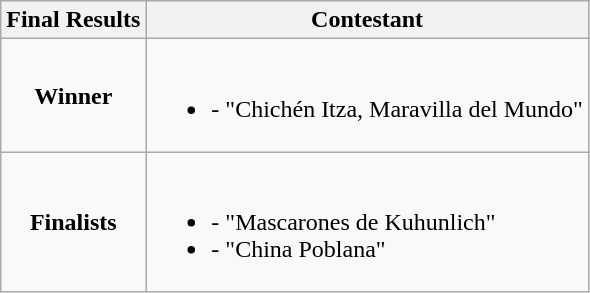<table class="wikitable">
<tr>
<th>Final Results</th>
<th>Contestant</th>
</tr>
<tr>
<td align="center"><strong>Winner</strong></td>
<td><br><ul><li><strong></strong> - "Chichén Itza, Maravilla del Mundo"</li></ul></td>
</tr>
<tr>
<td align="center"><strong>Finalists</strong></td>
<td><br><ul><li><strong></strong> - "Mascarones de Kuhunlich"</li><li><strong></strong> - "China Poblana"</li></ul></td>
</tr>
</table>
